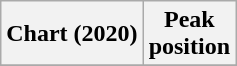<table class="wikitable" style="text-align:center">
<tr>
<th>Chart (2020)</th>
<th>Peak<br>position</th>
</tr>
<tr>
</tr>
</table>
